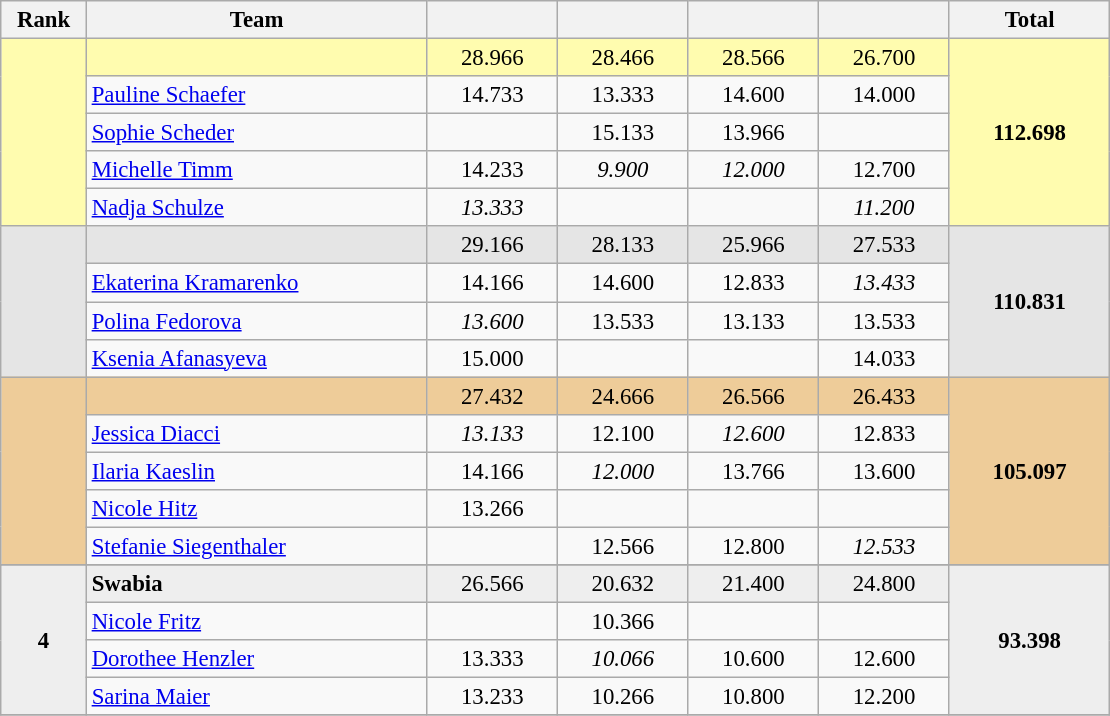<table class="wikitable" style="text-align:center; font-size:95%">
<tr>
<th scope="col" style="width:50px;">Rank</th>
<th scope="col" style="width:220px;">Team</th>
<th scope="col" style="width:80px;"></th>
<th scope="col" style="width:80px;"></th>
<th scope="col" style="width:80px;"></th>
<th scope="col" style="width:80px;"></th>
<th scope="col" style="width:100px;">Total</th>
</tr>
<tr style="background:#fffcaf;">
<td rowspan=5></td>
<td style="text-align:left;"><strong></strong></td>
<td>28.966</td>
<td>28.466</td>
<td>28.566</td>
<td>26.700</td>
<td rowspan=5><strong>112.698</strong></td>
</tr>
<tr>
<td style="text-align:left;"><a href='#'>Pauline Schaefer</a></td>
<td>14.733</td>
<td>13.333</td>
<td>14.600</td>
<td>14.000</td>
</tr>
<tr>
<td style="text-align:left;"><a href='#'>Sophie Scheder</a></td>
<td></td>
<td>15.133</td>
<td>13.966</td>
<td></td>
</tr>
<tr>
<td style="text-align:left;"><a href='#'>Michelle Timm</a></td>
<td>14.233</td>
<td><em>9.900</em></td>
<td><em>12.000</em></td>
<td>12.700</td>
</tr>
<tr>
<td style="text-align:left;"><a href='#'>Nadja Schulze</a></td>
<td><em>13.333</em></td>
<td></td>
<td></td>
<td><em>11.200</em></td>
</tr>
<tr style="background:#e5e5e5;">
<td rowspan=4></td>
<td style="text-align:left;"><strong></strong></td>
<td>29.166</td>
<td>28.133</td>
<td>25.966</td>
<td>27.533</td>
<td rowspan=4><strong>110.831</strong></td>
</tr>
<tr>
<td style="text-align:left;"><a href='#'>Ekaterina Kramarenko</a></td>
<td>14.166</td>
<td>14.600</td>
<td>12.833</td>
<td><em>13.433</em></td>
</tr>
<tr>
<td style="text-align:left;"><a href='#'>Polina Fedorova</a></td>
<td><em>13.600</em></td>
<td>13.533</td>
<td>13.133</td>
<td>13.533</td>
</tr>
<tr>
<td style="text-align:left;"><a href='#'>Ksenia Afanasyeva</a></td>
<td>15.000</td>
<td></td>
<td></td>
<td>14.033</td>
</tr>
<tr style="background:#ec9;">
<td rowspan=5></td>
<td style="text-align:left;"><strong></strong></td>
<td>27.432</td>
<td>24.666</td>
<td>26.566</td>
<td>26.433</td>
<td rowspan=5><strong>105.097</strong></td>
</tr>
<tr>
<td style="text-align:left;"><a href='#'>Jessica Diacci</a></td>
<td><em>13.133</em></td>
<td>12.100</td>
<td><em>12.600</em></td>
<td>12.833</td>
</tr>
<tr>
<td style="text-align:left;"><a href='#'>Ilaria Kaeslin</a></td>
<td>14.166</td>
<td><em>12.000</em></td>
<td>13.766</td>
<td>13.600</td>
</tr>
<tr>
<td style="text-align:left;"><a href='#'>Nicole Hitz</a></td>
<td>13.266</td>
<td></td>
<td></td>
<td></td>
</tr>
<tr>
<td style="text-align:left;"><a href='#'>Stefanie Siegenthaler</a></td>
<td></td>
<td>12.566</td>
<td>12.800</td>
<td><em>12.533</em></td>
</tr>
<tr>
</tr>
<tr style="background:#eee;">
<td rowspan=4><strong>4</strong></td>
<td style="text-align:left;"><strong>Swabia</strong></td>
<td>26.566</td>
<td>20.632</td>
<td>21.400</td>
<td>24.800</td>
<td rowspan=4><strong>93.398</strong></td>
</tr>
<tr>
<td style="text-align:left;"><a href='#'>Nicole Fritz</a></td>
<td></td>
<td>10.366</td>
<td></td>
<td></td>
</tr>
<tr>
<td style="text-align:left;"><a href='#'>Dorothee Henzler</a></td>
<td>13.333</td>
<td><em>10.066</em></td>
<td>10.600</td>
<td>12.600</td>
</tr>
<tr>
<td style="text-align:left;"><a href='#'>Sarina Maier</a></td>
<td>13.233</td>
<td>10.266</td>
<td>10.800</td>
<td>12.200</td>
</tr>
<tr>
</tr>
</table>
